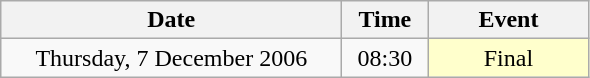<table class = "wikitable" style="text-align:center;">
<tr>
<th width=220>Date</th>
<th width=50>Time</th>
<th width=100>Event</th>
</tr>
<tr>
<td>Thursday, 7 December 2006</td>
<td>08:30</td>
<td bgcolor=ffffcc>Final</td>
</tr>
</table>
